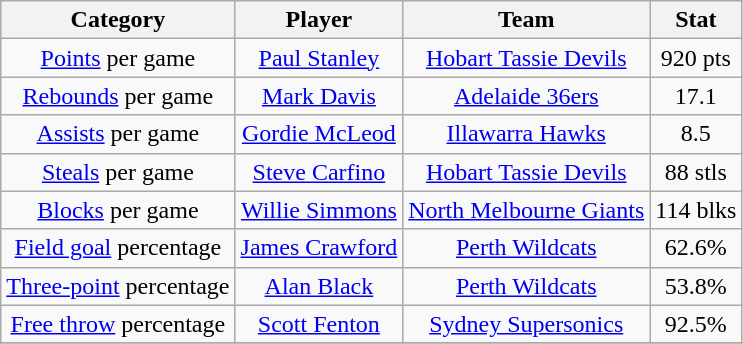<table class="wikitable" style="text-align:center">
<tr>
<th>Category</th>
<th>Player</th>
<th>Team</th>
<th>Stat</th>
</tr>
<tr>
<td><a href='#'>Points</a> per game</td>
<td><a href='#'>Paul Stanley</a></td>
<td><a href='#'>Hobart Tassie Devils</a></td>
<td>920 pts</td>
</tr>
<tr>
<td><a href='#'>Rebounds</a> per game</td>
<td><a href='#'>Mark Davis</a></td>
<td><a href='#'>Adelaide 36ers</a></td>
<td>17.1</td>
</tr>
<tr>
<td><a href='#'>Assists</a> per game</td>
<td><a href='#'>Gordie McLeod</a></td>
<td><a href='#'>Illawarra Hawks</a></td>
<td>8.5</td>
</tr>
<tr>
<td><a href='#'>Steals</a> per game</td>
<td><a href='#'>Steve Carfino</a></td>
<td><a href='#'>Hobart Tassie Devils</a></td>
<td>88 stls</td>
</tr>
<tr>
<td><a href='#'>Blocks</a> per game</td>
<td><a href='#'>Willie Simmons</a></td>
<td><a href='#'>North Melbourne Giants</a></td>
<td>114 blks</td>
</tr>
<tr>
<td><a href='#'>Field goal</a> percentage</td>
<td><a href='#'>James Crawford</a></td>
<td><a href='#'>Perth Wildcats</a></td>
<td>62.6%</td>
</tr>
<tr>
<td><a href='#'>Three-point</a> percentage</td>
<td><a href='#'>Alan Black</a></td>
<td><a href='#'>Perth Wildcats</a></td>
<td>53.8%</td>
</tr>
<tr>
<td><a href='#'>Free throw</a> percentage</td>
<td><a href='#'>Scott Fenton</a></td>
<td><a href='#'>Sydney Supersonics</a></td>
<td>92.5%</td>
</tr>
<tr>
</tr>
</table>
